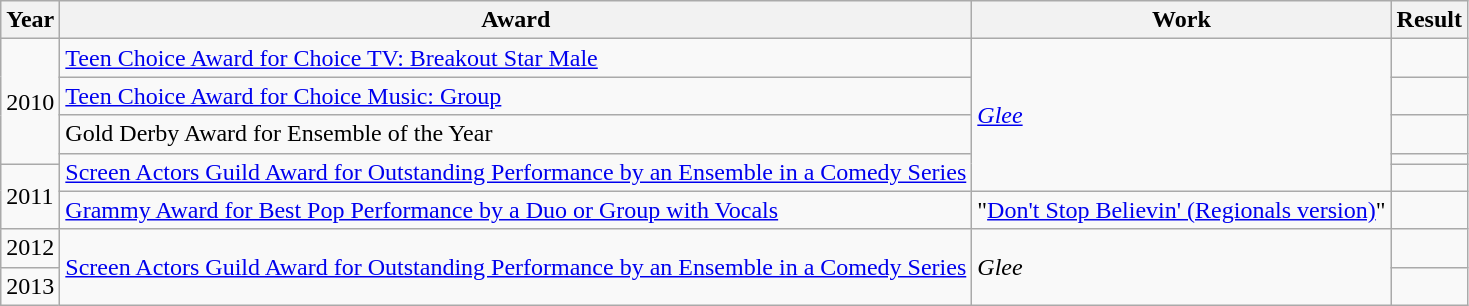<table class="wikitable">
<tr>
<th>Year</th>
<th>Award</th>
<th>Work</th>
<th>Result</th>
</tr>
<tr>
<td rowspan="4">2010</td>
<td><a href='#'>Teen Choice Award for Choice TV: Breakout Star Male</a></td>
<td rowspan="5"><em><a href='#'>Glee</a></em></td>
<td></td>
</tr>
<tr>
<td><a href='#'>Teen Choice Award for Choice Music: Group</a></td>
<td></td>
</tr>
<tr>
<td>Gold Derby Award for Ensemble of the Year</td>
<td></td>
</tr>
<tr>
<td rowspan="2"><a href='#'>Screen Actors Guild Award for Outstanding Performance by an Ensemble in a Comedy Series</a></td>
<td></td>
</tr>
<tr>
<td rowspan=2>2011</td>
<td></td>
</tr>
<tr>
<td><a href='#'>Grammy Award for Best Pop Performance by a Duo or Group with Vocals</a></td>
<td>"<a href='#'>Don't Stop Believin' (Regionals version)</a>"</td>
<td></td>
</tr>
<tr>
<td>2012</td>
<td rowspan=2><a href='#'>Screen Actors Guild Award for Outstanding Performance by an Ensemble in a Comedy Series</a></td>
<td rowspan=2><em>Glee</em></td>
<td></td>
</tr>
<tr>
<td>2013</td>
<td></td>
</tr>
</table>
